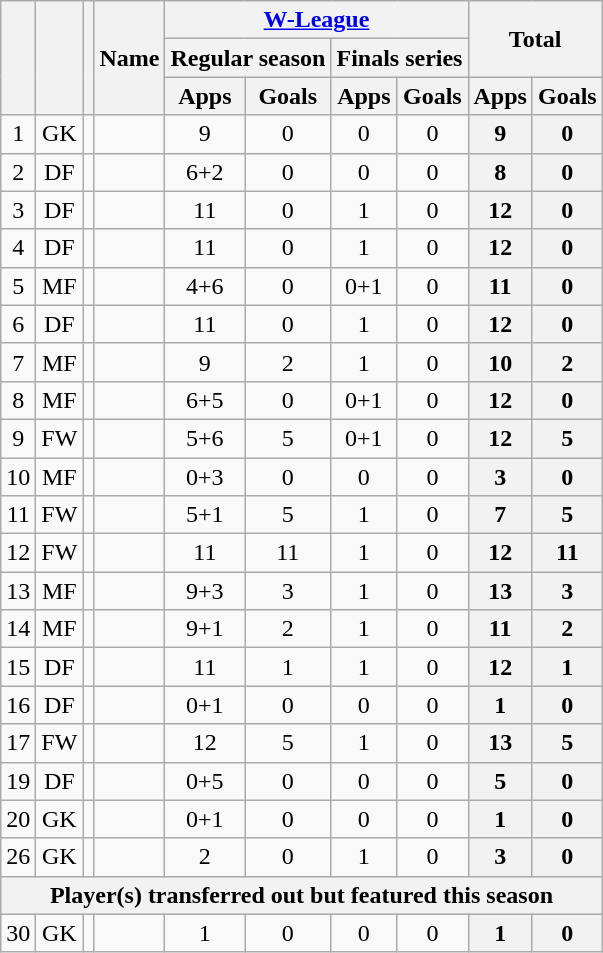<table class="wikitable sortable" style="text-align:center;">
<tr>
<th rowspan="3"></th>
<th rowspan="3"></th>
<th rowspan="3"></th>
<th rowspan="3">Name</th>
<th colspan="4"><a href='#'>W-League</a></th>
<th colspan="2" rowspan="2">Total</th>
</tr>
<tr>
<th colspan="2">Regular season</th>
<th colspan="2">Finals series</th>
</tr>
<tr>
<th>Apps</th>
<th>Goals</th>
<th>Apps</th>
<th>Goals</th>
<th>Apps</th>
<th>Goals</th>
</tr>
<tr>
<td>1</td>
<td>GK</td>
<td></td>
<td align="left"><br></td>
<td>9</td>
<td>0<br></td>
<td>0</td>
<td>0<br></td>
<th>9</th>
<th>0</th>
</tr>
<tr>
<td>2</td>
<td>DF</td>
<td></td>
<td align="left"><br></td>
<td>6+2</td>
<td>0<br></td>
<td>0</td>
<td>0<br></td>
<th>8</th>
<th>0</th>
</tr>
<tr>
<td>3</td>
<td>DF</td>
<td></td>
<td align="left"><br></td>
<td>11</td>
<td>0<br></td>
<td>1</td>
<td>0<br></td>
<th>12</th>
<th>0</th>
</tr>
<tr>
<td>4</td>
<td>DF</td>
<td></td>
<td align="left"><br></td>
<td>11</td>
<td>0<br></td>
<td>1</td>
<td>0<br></td>
<th>12</th>
<th>0</th>
</tr>
<tr>
<td>5</td>
<td>MF</td>
<td></td>
<td align="left"><br></td>
<td>4+6</td>
<td>0<br></td>
<td>0+1</td>
<td>0<br></td>
<th>11</th>
<th>0</th>
</tr>
<tr>
<td>6</td>
<td>DF</td>
<td></td>
<td align="left"><br></td>
<td>11</td>
<td>0<br></td>
<td>1</td>
<td>0<br></td>
<th>12</th>
<th>0</th>
</tr>
<tr>
<td>7</td>
<td>MF</td>
<td></td>
<td align="left"><br></td>
<td>9</td>
<td>2<br></td>
<td>1</td>
<td>0<br></td>
<th>10</th>
<th>2</th>
</tr>
<tr>
<td>8</td>
<td>MF</td>
<td></td>
<td align="left"><br></td>
<td>6+5</td>
<td>0<br></td>
<td>0+1</td>
<td>0<br></td>
<th>12</th>
<th>0</th>
</tr>
<tr>
<td>9</td>
<td>FW</td>
<td></td>
<td align="left"><br></td>
<td>5+6</td>
<td>5<br></td>
<td>0+1</td>
<td>0<br></td>
<th>12</th>
<th>5</th>
</tr>
<tr>
<td>10</td>
<td>MF</td>
<td></td>
<td align="left"><br></td>
<td>0+3</td>
<td>0<br></td>
<td>0</td>
<td>0<br></td>
<th>3</th>
<th>0</th>
</tr>
<tr>
<td>11</td>
<td>FW</td>
<td></td>
<td align="left"><br></td>
<td>5+1</td>
<td>5<br></td>
<td>1</td>
<td>0<br></td>
<th>7</th>
<th>5</th>
</tr>
<tr>
<td>12</td>
<td>FW</td>
<td></td>
<td align="left"><br></td>
<td>11</td>
<td>11<br></td>
<td>1</td>
<td>0<br></td>
<th>12</th>
<th>11</th>
</tr>
<tr>
<td>13</td>
<td>MF</td>
<td></td>
<td align="left"><br></td>
<td>9+3</td>
<td>3<br></td>
<td>1</td>
<td>0<br></td>
<th>13</th>
<th>3</th>
</tr>
<tr>
<td>14</td>
<td>MF</td>
<td></td>
<td align="left"><br></td>
<td>9+1</td>
<td>2<br></td>
<td>1</td>
<td>0<br></td>
<th>11</th>
<th>2</th>
</tr>
<tr>
<td>15</td>
<td>DF</td>
<td></td>
<td align="left"><br></td>
<td>11</td>
<td>1<br></td>
<td>1</td>
<td>0<br></td>
<th>12</th>
<th>1</th>
</tr>
<tr>
<td>16</td>
<td>DF</td>
<td></td>
<td align="left"><br></td>
<td>0+1</td>
<td>0<br></td>
<td>0</td>
<td>0<br></td>
<th>1</th>
<th>0</th>
</tr>
<tr>
<td>17</td>
<td>FW</td>
<td></td>
<td align="left"><br></td>
<td>12</td>
<td>5<br></td>
<td>1</td>
<td>0<br></td>
<th>13</th>
<th>5</th>
</tr>
<tr>
<td>19</td>
<td>DF</td>
<td></td>
<td align="left"><br></td>
<td>0+5</td>
<td>0<br></td>
<td>0</td>
<td>0<br></td>
<th>5</th>
<th>0</th>
</tr>
<tr>
<td>20</td>
<td>GK</td>
<td></td>
<td align="left"><br></td>
<td>0+1</td>
<td>0<br></td>
<td>0</td>
<td>0<br></td>
<th>1</th>
<th>0</th>
</tr>
<tr>
<td>26</td>
<td>GK</td>
<td></td>
<td align="left"><br></td>
<td>2</td>
<td>0<br></td>
<td>1</td>
<td>0<br></td>
<th>3</th>
<th>0</th>
</tr>
<tr>
<th colspan="10">Player(s) transferred out but featured this season</th>
</tr>
<tr>
<td>30</td>
<td>GK</td>
<td></td>
<td align="left"><br></td>
<td>1</td>
<td>0<br></td>
<td>0</td>
<td>0<br></td>
<th>1</th>
<th>0</th>
</tr>
</table>
